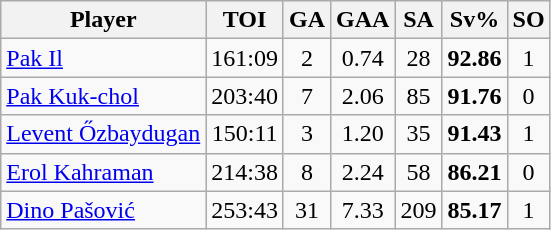<table class="wikitable sortable" style="text-align:center;">
<tr>
<th>Player</th>
<th>TOI</th>
<th>GA</th>
<th>GAA</th>
<th>SA</th>
<th>Sv%</th>
<th>SO</th>
</tr>
<tr>
<td align=left> <a href='#'>Pak Il</a></td>
<td>161:09</td>
<td>2</td>
<td>0.74</td>
<td>28</td>
<td><strong>92.86</strong></td>
<td>1</td>
</tr>
<tr>
<td align=left> <a href='#'>Pak Kuk-chol</a></td>
<td>203:40</td>
<td>7</td>
<td>2.06</td>
<td>85</td>
<td><strong>91.76</strong></td>
<td>0</td>
</tr>
<tr>
<td align=left> <a href='#'>Levent Őzbaydugan</a></td>
<td>150:11</td>
<td>3</td>
<td>1.20</td>
<td>35</td>
<td><strong>91.43</strong></td>
<td>1</td>
</tr>
<tr>
<td align=left> <a href='#'>Erol Kahraman</a></td>
<td>214:38</td>
<td>8</td>
<td>2.24</td>
<td>58</td>
<td><strong>86.21</strong></td>
<td>0</td>
</tr>
<tr>
<td align=left> <a href='#'>Dino Pašović</a></td>
<td>253:43</td>
<td>31</td>
<td>7.33</td>
<td>209</td>
<td><strong>85.17</strong></td>
<td>1</td>
</tr>
</table>
